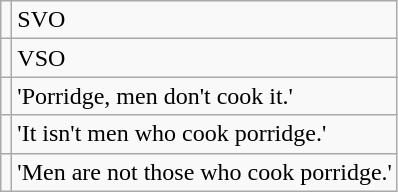<table class="wikitable">
<tr>
<td></td>
<td>SVO</td>
</tr>
<tr>
<td></td>
<td>VSO</td>
</tr>
<tr>
<td></td>
<td>'Porridge, men don't cook it.'</td>
</tr>
<tr>
<td></td>
<td>'It isn't men who cook porridge.'</td>
</tr>
<tr>
<td></td>
<td>'Men are not those who cook porridge.'</td>
</tr>
</table>
